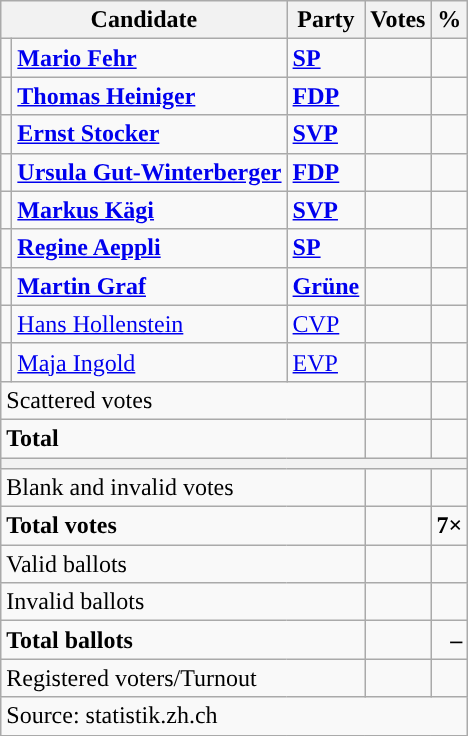<table class="wikitable" style="text-align:right;">
<tr>
<th colspan="2">Candidate</th>
<th>Party</th>
<th>Votes</th>
<th>%</th>
</tr>
<tr style="font-weight:bold;">
<td style="background-color:"></td>
<td style="text-align:left;"><a href='#'>Mario Fehr</a></td>
<td style="text-align:left;"><a href='#'>SP</a></td>
<td></td>
<td></td>
</tr>
<tr style="font-weight:bold;">
<td style="background-color:"></td>
<td style="text-align:left;"><a href='#'>Thomas Heiniger</a></td>
<td style="text-align:left;"><a href='#'>FDP</a></td>
<td></td>
<td></td>
</tr>
<tr style="font-weight:bold;">
<td style="background-color:"></td>
<td style="text-align:left;"><a href='#'>Ernst Stocker</a></td>
<td style="text-align:left;"><a href='#'>SVP</a></td>
<td></td>
<td></td>
</tr>
<tr style="font-weight:bold;">
<td style="background-color:"></td>
<td style="text-align:left;"><a href='#'>Ursula Gut-Winterberger</a></td>
<td style="text-align:left;"><a href='#'>FDP</a></td>
<td></td>
<td></td>
</tr>
<tr style="font-weight:bold;">
<td style="background-color:"></td>
<td style="text-align:left;"><a href='#'>Markus Kägi</a></td>
<td style="text-align:left;"><a href='#'>SVP</a></td>
<td></td>
<td></td>
</tr>
<tr style="font-weight:bold;">
<td style="background-color:"></td>
<td style="text-align:left;"><a href='#'>Regine Aeppli</a></td>
<td style="text-align:left;"><a href='#'>SP</a></td>
<td></td>
<td></td>
</tr>
<tr style="font-weight:bold;">
<td style="background-color:"></td>
<td style="text-align:left;"><a href='#'>Martin Graf</a></td>
<td style="text-align:left;"><a href='#'>Grüne</a></td>
<td></td>
<td></td>
</tr>
<tr>
<td style="background-color:"></td>
<td style="text-align:left;"><a href='#'>Hans Hollenstein</a></td>
<td style="text-align:left;"><a href='#'>CVP</a></td>
<td></td>
<td></td>
</tr>
<tr>
<td style="background-color:"></td>
<td style="text-align:left;"><a href='#'>Maja Ingold</a></td>
<td style="text-align:left;"><a href='#'>EVP</a></td>
<td></td>
<td></td>
</tr>
<tr>
<td colspan="3" style="text-align:left;">Scattered votes</td>
<td></td>
<td></td>
</tr>
<tr style="font-weight:bold;">
<td colspan="3" style="text-align:left;">Total</td>
<td></td>
<td></td>
</tr>
<tr>
<th colspan="10"></th>
</tr>
<tr>
<td colspan="3" style="text-align:left;">Blank and invalid votes</td>
<td></td>
<td></td>
</tr>
<tr style="font-weight:bold;">
<td colspan="3" style="text-align:left;">Total votes</td>
<td></td>
<td>7×</td>
</tr>
<tr>
<td colspan="3" style="text-align:left;">Valid ballots</td>
<td></td>
<td></td>
</tr>
<tr>
<td colspan="3" style="text-align:left;">Invalid ballots</td>
<td></td>
<td></td>
</tr>
<tr style="font-weight:bold;">
<td colspan="3" style="text-align:left;">Total ballots</td>
<td></td>
<td>–</td>
</tr>
<tr>
<td colspan="3" style="text-align:left;">Registered voters/Turnout</td>
<td></td>
<td></td>
</tr>
<tr>
<td colspan="10" style="text-align:left;">Source: statistik.zh.ch</td>
</tr>
<tr>
</tr>
</table>
